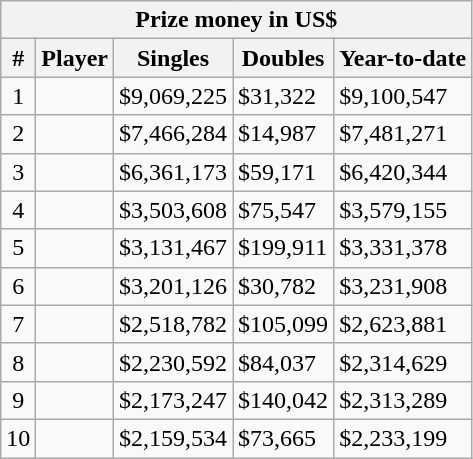<table class="wikitable sortable">
<tr>
<th colspan="5">Prize money in US$ </th>
</tr>
<tr>
<th>#</th>
<th>Player</th>
<th>Singles</th>
<th>Doubles</th>
<th>Year-to-date</th>
</tr>
<tr>
<td align="center">1</td>
<td align="left"></td>
<td>$9,069,225</td>
<td>$31,322</td>
<td>$9,100,547</td>
</tr>
<tr>
<td align="center">2</td>
<td align="left"></td>
<td>$7,466,284</td>
<td>$14,987</td>
<td>$7,481,271</td>
</tr>
<tr>
<td align="center">3</td>
<td $align="left"></td>
<td>$6,361,173</td>
<td>$59,171</td>
<td>$6,420,344</td>
</tr>
<tr>
<td align="center">4</td>
<td $align="left"></td>
<td>$3,503,608</td>
<td>$75,547</td>
<td>$3,579,155</td>
</tr>
<tr>
<td align="center">5</td>
<td $align="left"></td>
<td>$3,131,467</td>
<td>$199,911</td>
<td>$3,331,378</td>
</tr>
<tr>
<td align="center">6</td>
<td align="left"></td>
<td>$3,201,126</td>
<td>$30,782</td>
<td>$3,231,908</td>
</tr>
<tr>
<td align="center">7</td>
<td $align="left"></td>
<td>$2,518,782</td>
<td>$105,099</td>
<td>$2,623,881</td>
</tr>
<tr>
<td align="center">8</td>
<td $align="left"></td>
<td>$2,230,592</td>
<td>$84,037</td>
<td>$2,314,629</td>
</tr>
<tr>
<td align="center">9</td>
<td $align="left"></td>
<td>$2,173,247</td>
<td>$140,042</td>
<td>$2,313,289</td>
</tr>
<tr>
<td align="center">10</td>
<td $align="left"></td>
<td>$2,159,534</td>
<td>$73,665</td>
<td>$2,233,199</td>
</tr>
</table>
